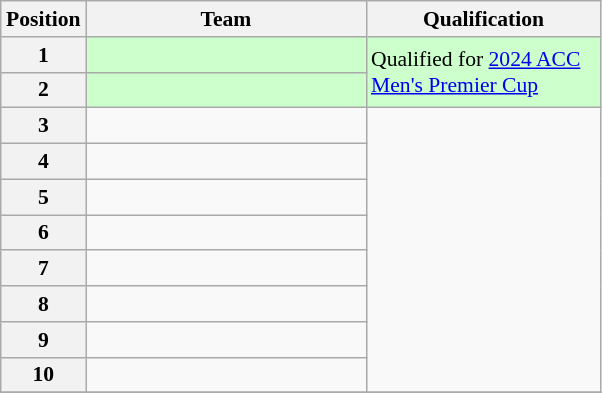<table class="wikitable" style="font-size:90%" style="text-align:center">
<tr>
<th width=50>Position</th>
<th width=180>Team</th>
<th width=150>Qualification</th>
</tr>
<tr style="background:#cfc">
<th>1</th>
<td align=left></td>
<td rowspan="2">Qualified for <a href='#'>2024 ACC Men's Premier Cup</a></td>
</tr>
<tr style="background:#cfc">
<th>2</th>
<td align=left></td>
</tr>
<tr>
<th>3</th>
<td align=left></td>
<td rowspan="8"></td>
</tr>
<tr>
<th>4</th>
<td align=left></td>
</tr>
<tr>
<th>5</th>
<td align=left></td>
</tr>
<tr>
<th>6</th>
<td align=left></td>
</tr>
<tr>
<th>7</th>
<td align=left></td>
</tr>
<tr>
<th>8</th>
<td align=left></td>
</tr>
<tr>
<th>9</th>
<td align=left></td>
</tr>
<tr>
<th>10</th>
<td align=left></td>
</tr>
<tr>
</tr>
</table>
